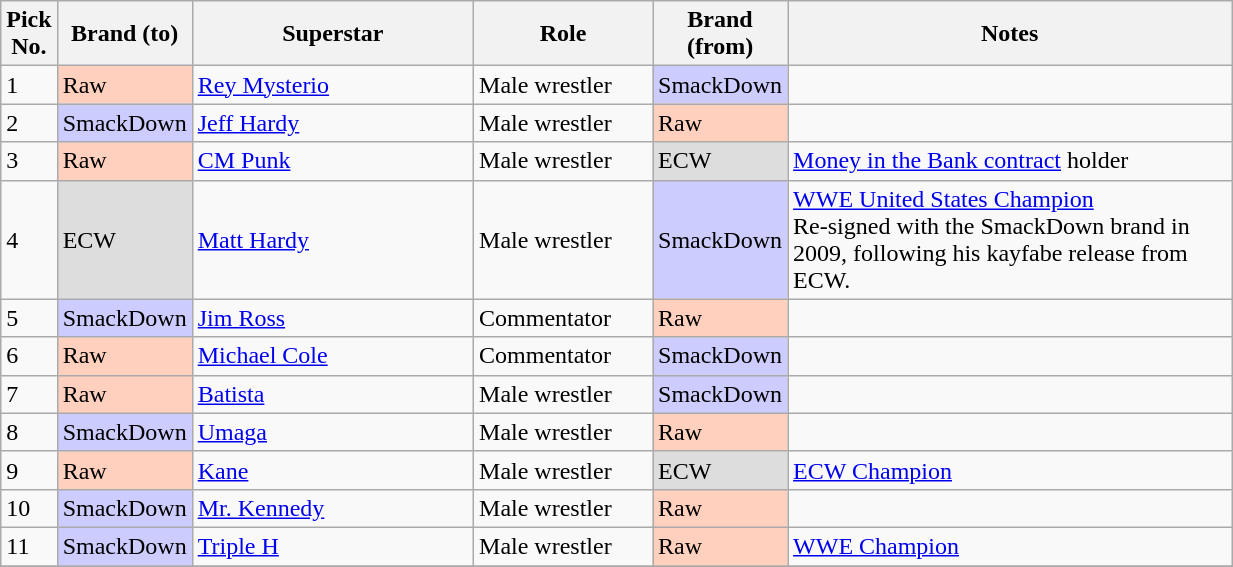<table class="wikitable sortable" style="width: 65%">
<tr>
<th width=0%>Pick No.</th>
<th width=10%>Brand (to)</th>
<th width=25%>Superstar</th>
<th width=15%>Role</th>
<th width=10%>Brand (from)</th>
<th width=40% class="unsortable">Notes</th>
</tr>
<tr>
<td>1</td>
<td style="background:#ffd0bd">Raw</td>
<td><a href='#'>Rey Mysterio</a></td>
<td>Male wrestler</td>
<td style="background:#ccf">SmackDown</td>
<td></td>
</tr>
<tr>
<td>2</td>
<td style="background:#ccf">SmackDown</td>
<td><a href='#'>Jeff Hardy</a></td>
<td>Male wrestler</td>
<td style="background:#ffd0bd">Raw</td>
<td></td>
</tr>
<tr>
<td>3</td>
<td style="background:#ffd0bd">Raw</td>
<td><a href='#'>CM Punk</a></td>
<td>Male wrestler</td>
<td style="background:#ddd;">ECW</td>
<td><a href='#'>Money in the Bank contract</a> holder</td>
</tr>
<tr>
<td>4</td>
<td style="background:#ddd;">ECW</td>
<td><a href='#'>Matt Hardy</a></td>
<td>Male wrestler</td>
<td style="background:#ccf">SmackDown</td>
<td><a href='#'>WWE United States Champion</a><br>Re-signed with the SmackDown brand in 2009, following his kayfabe release from ECW.</td>
</tr>
<tr>
<td>5</td>
<td style="background:#ccf">SmackDown</td>
<td><a href='#'>Jim Ross</a></td>
<td>Commentator</td>
<td style="background:#ffd0bd">Raw</td>
<td></td>
</tr>
<tr>
<td>6</td>
<td style="background:#ffd0bd">Raw</td>
<td><a href='#'>Michael Cole</a></td>
<td>Commentator</td>
<td style="background:#ccf">SmackDown</td>
<td></td>
</tr>
<tr>
<td>7</td>
<td style="background:#ffd0bd">Raw</td>
<td><a href='#'>Batista</a></td>
<td>Male wrestler</td>
<td style="background:#ccf">SmackDown</td>
<td></td>
</tr>
<tr>
<td>8</td>
<td style="background:#ccf">SmackDown</td>
<td><a href='#'>Umaga</a></td>
<td>Male wrestler</td>
<td style="background:#ffd0bd">Raw</td>
<td></td>
</tr>
<tr>
<td>9</td>
<td style="background:#ffd0bd">Raw</td>
<td><a href='#'>Kane</a></td>
<td>Male wrestler</td>
<td style="background:#ddd;">ECW</td>
<td><a href='#'>ECW Champion</a></td>
</tr>
<tr>
<td>10</td>
<td style="background:#ccf">SmackDown</td>
<td><a href='#'>Mr. Kennedy</a></td>
<td>Male wrestler</td>
<td style="background:#ffd0bd">Raw</td>
<td></td>
</tr>
<tr>
<td>11</td>
<td style="background:#ccf">SmackDown</td>
<td><a href='#'>Triple H</a></td>
<td>Male wrestler</td>
<td style="background:#ffd0bd">Raw</td>
<td><a href='#'>WWE Champion</a></td>
</tr>
<tr>
</tr>
</table>
